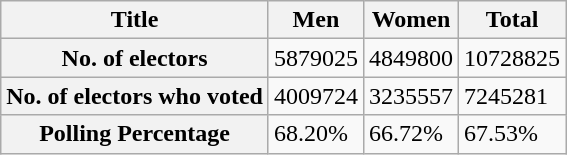<table class="wikitable sortable">
<tr>
<th>Title</th>
<th>Men</th>
<th>Women</th>
<th>Total</th>
</tr>
<tr>
<th>No. of electors</th>
<td>5879025</td>
<td>4849800</td>
<td>10728825</td>
</tr>
<tr>
<th>No. of electors who voted</th>
<td>4009724</td>
<td>3235557</td>
<td>7245281</td>
</tr>
<tr>
<th>Polling Percentage</th>
<td>68.20%</td>
<td>66.72%</td>
<td>67.53%</td>
</tr>
</table>
